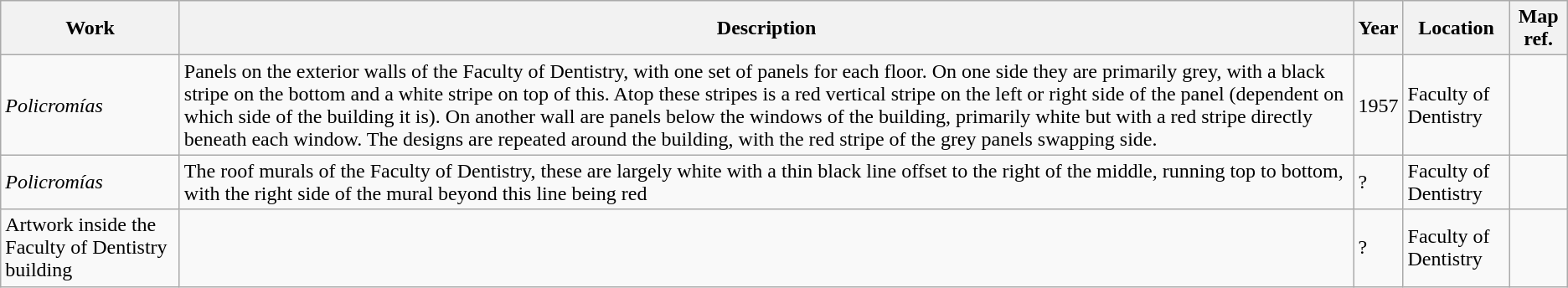<table class="wikitable mw-collapsible">
<tr>
<th>Work</th>
<th>Description</th>
<th>Year</th>
<th>Location</th>
<th>Map ref.</th>
</tr>
<tr>
<td><em>Policromías</em></td>
<td>Panels on the exterior walls of the Faculty of Dentistry, with one set of panels for each floor. On one side they are primarily grey, with a black stripe on the bottom and a white stripe on top of this. Atop these stripes is a red vertical stripe on the left or right side of the panel (dependent on which side of the building it is). On another wall are panels below the windows of the building, primarily white but with a red stripe directly beneath each window. The designs are repeated around the building, with the red stripe of the grey panels swapping side.</td>
<td>1957</td>
<td>Faculty of Dentistry</td>
<td></td>
</tr>
<tr>
<td><em>Policromías</em></td>
<td>The roof murals of the Faculty of Dentistry, these are largely white with a thin black line offset to the right of the middle, running top to bottom, with the right side of the mural beyond this line being red</td>
<td>?</td>
<td>Faculty of Dentistry</td>
<td></td>
</tr>
<tr>
<td>Artwork inside the Faculty of Dentistry building</td>
<td></td>
<td>?</td>
<td>Faculty of Dentistry</td>
<td></td>
</tr>
</table>
